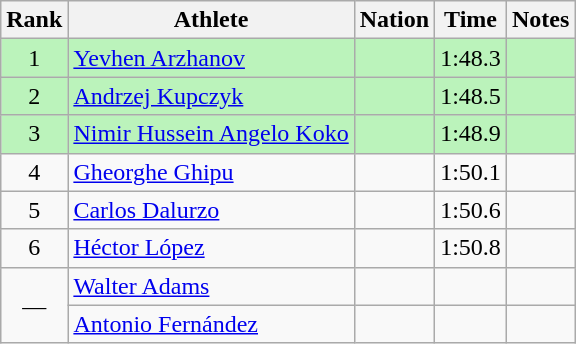<table class="wikitable sortable" style="text-align:center">
<tr>
<th>Rank</th>
<th>Athlete</th>
<th>Nation</th>
<th>Time</th>
<th>Notes</th>
</tr>
<tr style="background:#bbf3bb;">
<td>1</td>
<td align=left><a href='#'>Yevhen Arzhanov</a></td>
<td align=left></td>
<td>1:48.3</td>
<td></td>
</tr>
<tr style="background:#bbf3bb;">
<td>2</td>
<td align=left><a href='#'>Andrzej Kupczyk</a></td>
<td align=left></td>
<td>1:48.5</td>
<td></td>
</tr>
<tr style="background:#bbf3bb;">
<td>3</td>
<td align=left><a href='#'>Nimir Hussein Angelo Koko</a></td>
<td align=left></td>
<td>1:48.9</td>
<td></td>
</tr>
<tr>
<td>4</td>
<td align=left><a href='#'>Gheorghe Ghipu</a></td>
<td align=left></td>
<td>1:50.1</td>
<td></td>
</tr>
<tr>
<td>5</td>
<td align=left><a href='#'>Carlos Dalurzo</a></td>
<td align=left></td>
<td>1:50.6</td>
<td></td>
</tr>
<tr>
<td>6</td>
<td align=left><a href='#'>Héctor López</a></td>
<td align=left></td>
<td>1:50.8</td>
<td></td>
</tr>
<tr>
<td rowspan=2 data-sort-value=7>—</td>
<td align=left><a href='#'>Walter Adams</a></td>
<td align=left></td>
<td></td>
<td></td>
</tr>
<tr>
<td align=left><a href='#'>Antonio Fernández</a></td>
<td align=left></td>
<td></td>
<td></td>
</tr>
</table>
